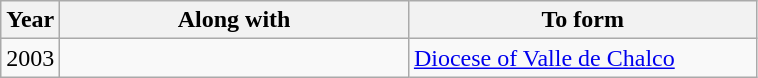<table class="wikitable">
<tr>
<th>Year</th>
<th width="225">Along with</th>
<th width="225">To form</th>
</tr>
<tr valign="top">
<td>2003</td>
<td></td>
<td><a href='#'>Diocese of Valle de Chalco</a></td>
</tr>
</table>
